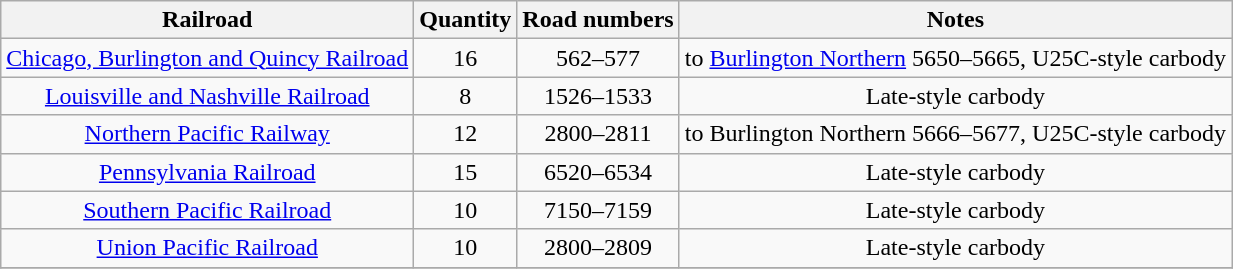<table class="wikitable">
<tr>
<th>Railroad</th>
<th>Quantity</th>
<th>Road numbers</th>
<th>Notes</th>
</tr>
<tr align = "center">
<td><a href='#'>Chicago, Burlington and Quincy Railroad</a></td>
<td>16</td>
<td>562–577</td>
<td>to <a href='#'>Burlington Northern</a> 5650–5665, U25C-style carbody</td>
</tr>
<tr align = "center">
<td><a href='#'>Louisville and Nashville Railroad</a></td>
<td>8</td>
<td>1526–1533</td>
<td>Late-style carbody</td>
</tr>
<tr align = "center">
<td><a href='#'>Northern Pacific Railway</a></td>
<td>12</td>
<td>2800–2811</td>
<td>to Burlington Northern 5666–5677, U25C-style carbody</td>
</tr>
<tr align = "center">
<td><a href='#'>Pennsylvania Railroad</a></td>
<td>15</td>
<td>6520–6534</td>
<td>Late-style carbody</td>
</tr>
<tr align = "center">
<td><a href='#'>Southern Pacific Railroad</a></td>
<td>10</td>
<td>7150–7159</td>
<td>Late-style carbody</td>
</tr>
<tr align = "center">
<td><a href='#'>Union Pacific Railroad</a></td>
<td>10</td>
<td>2800–2809</td>
<td>Late-style carbody</td>
</tr>
<tr align = "center">
</tr>
</table>
